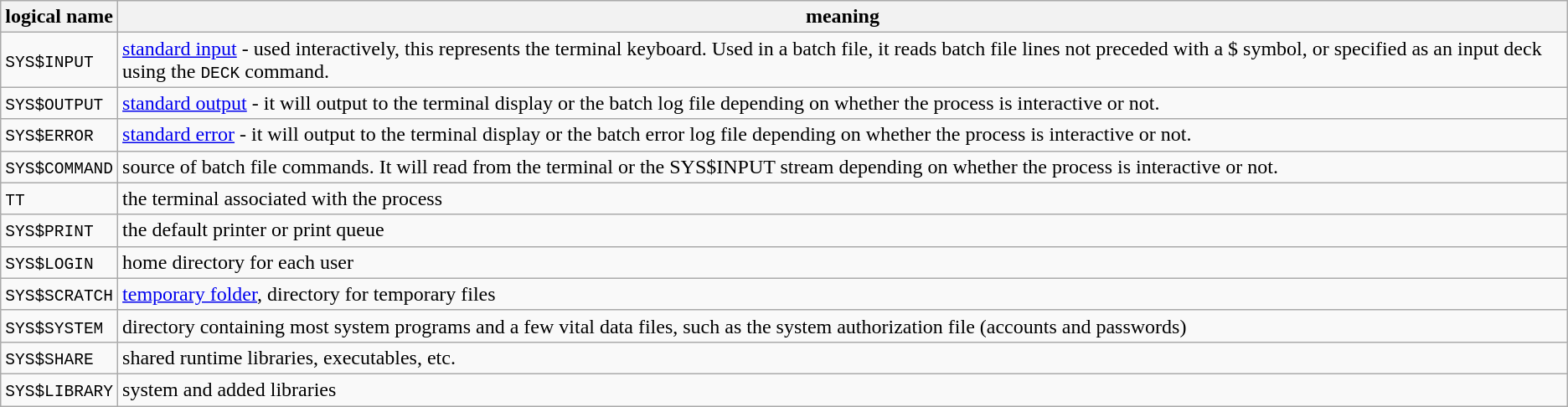<table class="wikitable">
<tr>
<th>logical name</th>
<th>meaning</th>
</tr>
<tr>
<td><kbd>SYS$INPUT</kbd></td>
<td><a href='#'>standard input</a> - used interactively, this represents the terminal keyboard. Used in a batch file, it reads batch file lines not preceded with a $ symbol, or specified as an input deck using the <code>DECK</code> command.</td>
</tr>
<tr>
<td><kbd>SYS$OUTPUT</kbd></td>
<td><a href='#'>standard output</a> - it will output to the terminal display or the batch log file depending on whether the process is interactive or not.</td>
</tr>
<tr>
<td><kbd>SYS$ERROR</kbd></td>
<td><a href='#'>standard error</a> - it will output to the terminal display or the batch error log file depending on whether the process is interactive or not.</td>
</tr>
<tr>
<td><kbd>SYS$COMMAND</kbd></td>
<td>source of batch file commands. It will read from the terminal or the SYS$INPUT stream depending on whether the process is interactive or not.</td>
</tr>
<tr>
<td><kbd>TT</kbd></td>
<td>the terminal associated with the process</td>
</tr>
<tr>
<td><kbd>SYS$PRINT</kbd></td>
<td>the default printer or print queue</td>
</tr>
<tr>
<td><kbd>SYS$LOGIN</kbd></td>
<td>home directory for each user</td>
</tr>
<tr>
<td><kbd>SYS$SCRATCH</kbd></td>
<td><a href='#'>temporary folder</a>, directory for temporary files</td>
</tr>
<tr>
<td><kbd>SYS$SYSTEM</kbd></td>
<td>directory containing most system programs and a few vital data files, such as the system authorization file (accounts and passwords)</td>
</tr>
<tr>
<td><kbd>SYS$SHARE</kbd></td>
<td>shared runtime libraries, executables, etc.</td>
</tr>
<tr>
<td><kbd>SYS$LIBRARY</kbd></td>
<td>system and added libraries</td>
</tr>
</table>
